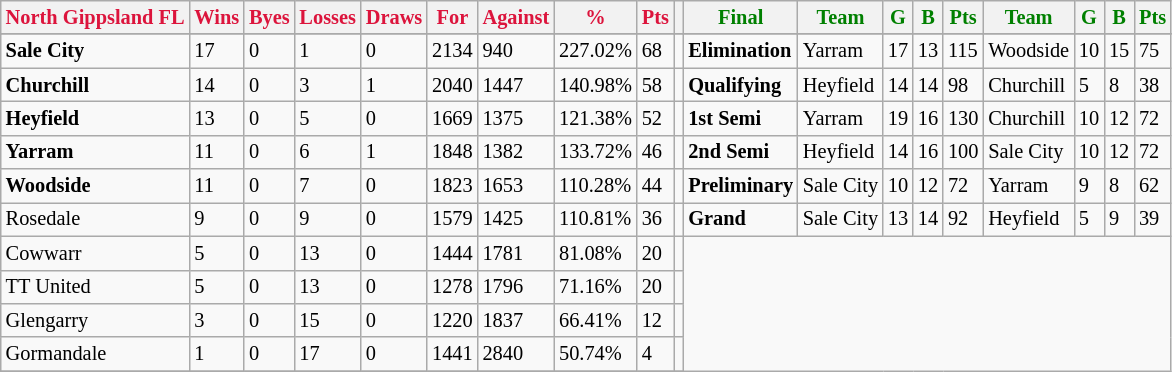<table style="font-size: 85%; text-align: left;" class="wikitable">
<tr>
<th style="color:crimson">North Gippsland FL</th>
<th style="color:crimson">Wins</th>
<th style="color:crimson">Byes</th>
<th style="color:crimson">Losses</th>
<th style="color:crimson">Draws</th>
<th style="color:crimson">For</th>
<th style="color:crimson">Against</th>
<th style="color:crimson">%</th>
<th style="color:crimson">Pts</th>
<th></th>
<th style="color:green">Final</th>
<th style="color:green">Team</th>
<th style="color:green">G</th>
<th style="color:green">B</th>
<th style="color:green">Pts</th>
<th style="color:green">Team</th>
<th style="color:green">G</th>
<th style="color:green">B</th>
<th style="color:green">Pts</th>
</tr>
<tr>
</tr>
<tr>
</tr>
<tr>
<td><strong>	Sale City	</strong></td>
<td>17</td>
<td>0</td>
<td>1</td>
<td>0</td>
<td>2134</td>
<td>940</td>
<td>227.02%</td>
<td>68</td>
<td></td>
<td><strong>Elimination</strong></td>
<td>Yarram</td>
<td>17</td>
<td>13</td>
<td>115</td>
<td>Woodside</td>
<td>10</td>
<td>15</td>
<td>75</td>
</tr>
<tr>
<td><strong>	Churchill	</strong></td>
<td>14</td>
<td>0</td>
<td>3</td>
<td>1</td>
<td>2040</td>
<td>1447</td>
<td>140.98%</td>
<td>58</td>
<td></td>
<td><strong>Qualifying</strong></td>
<td>Heyfield</td>
<td>14</td>
<td>14</td>
<td>98</td>
<td>Churchill</td>
<td>5</td>
<td>8</td>
<td>38</td>
</tr>
<tr>
<td><strong>	Heyfield	</strong></td>
<td>13</td>
<td>0</td>
<td>5</td>
<td>0</td>
<td>1669</td>
<td>1375</td>
<td>121.38%</td>
<td>52</td>
<td></td>
<td><strong>1st Semi</strong></td>
<td>Yarram</td>
<td>19</td>
<td>16</td>
<td>130</td>
<td>Churchill</td>
<td>10</td>
<td>12</td>
<td>72</td>
</tr>
<tr>
<td><strong>	Yarram	</strong></td>
<td>11</td>
<td>0</td>
<td>6</td>
<td>1</td>
<td>1848</td>
<td>1382</td>
<td>133.72%</td>
<td>46</td>
<td></td>
<td><strong>2nd Semi</strong></td>
<td>Heyfield</td>
<td>14</td>
<td>16</td>
<td>100</td>
<td>Sale City</td>
<td>10</td>
<td>12</td>
<td>72</td>
</tr>
<tr>
<td><strong>	Woodside	</strong></td>
<td>11</td>
<td>0</td>
<td>7</td>
<td>0</td>
<td>1823</td>
<td>1653</td>
<td>110.28%</td>
<td>44</td>
<td></td>
<td><strong>Preliminary</strong></td>
<td>Sale City</td>
<td>10</td>
<td>12</td>
<td>72</td>
<td>Yarram</td>
<td>9</td>
<td>8</td>
<td>62</td>
</tr>
<tr>
<td>Rosedale</td>
<td>9</td>
<td>0</td>
<td>9</td>
<td>0</td>
<td>1579</td>
<td>1425</td>
<td>110.81%</td>
<td>36</td>
<td></td>
<td><strong>Grand</strong></td>
<td>Sale City</td>
<td>13</td>
<td>14</td>
<td>92</td>
<td>Heyfield</td>
<td>5</td>
<td>9</td>
<td>39</td>
</tr>
<tr>
<td>Cowwarr</td>
<td>5</td>
<td>0</td>
<td>13</td>
<td>0</td>
<td>1444</td>
<td>1781</td>
<td>81.08%</td>
<td>20</td>
<td></td>
</tr>
<tr>
<td>TT United</td>
<td>5</td>
<td>0</td>
<td>13</td>
<td>0</td>
<td>1278</td>
<td>1796</td>
<td>71.16%</td>
<td>20</td>
<td></td>
</tr>
<tr>
<td>Glengarry</td>
<td>3</td>
<td>0</td>
<td>15</td>
<td>0</td>
<td>1220</td>
<td>1837</td>
<td>66.41%</td>
<td>12</td>
<td></td>
</tr>
<tr>
<td>Gormandale</td>
<td>1</td>
<td>0</td>
<td>17</td>
<td>0</td>
<td>1441</td>
<td>2840</td>
<td>50.74%</td>
<td>4</td>
<td></td>
</tr>
<tr>
</tr>
</table>
